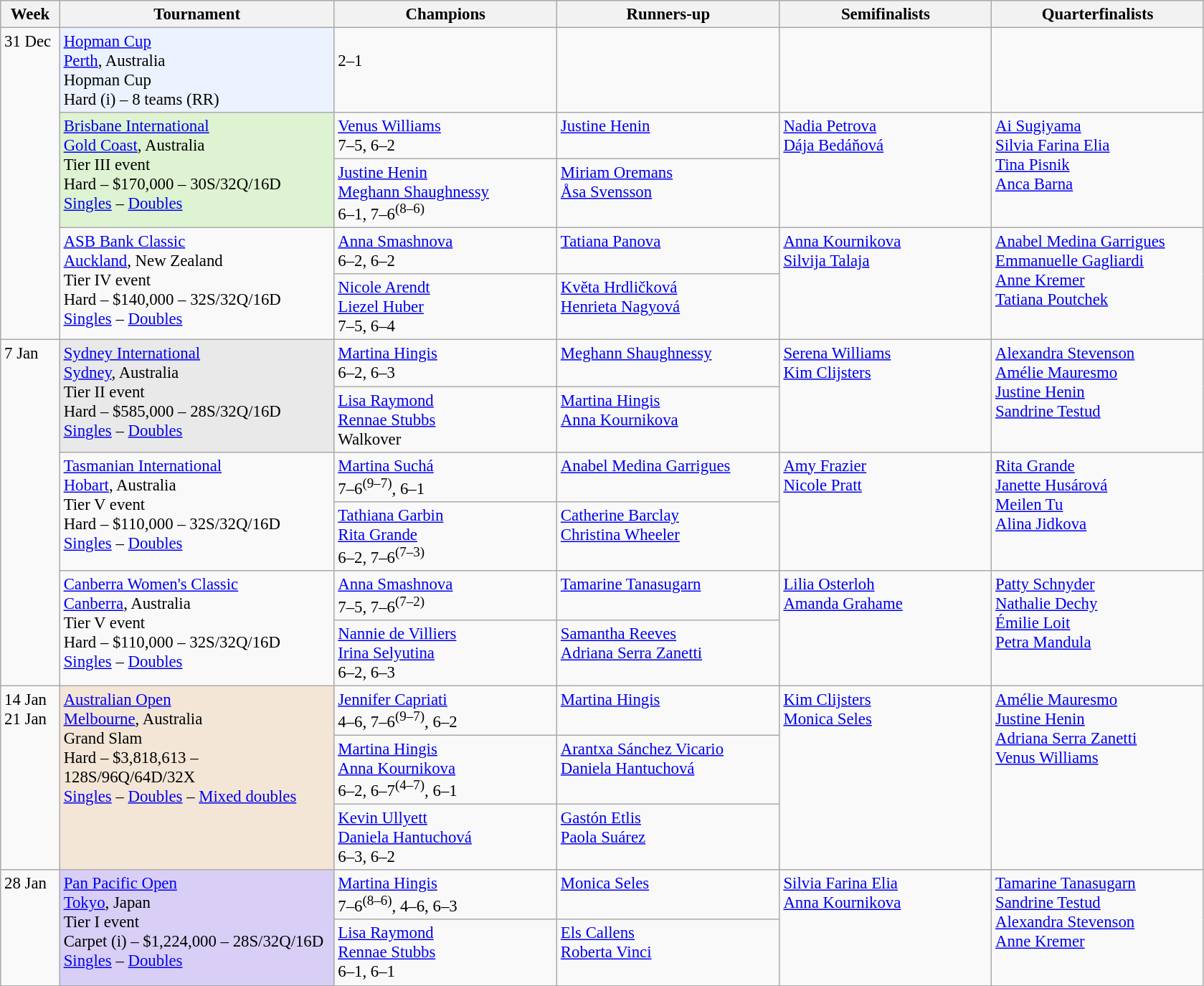<table class=wikitable style=font-size:95%>
<tr>
<th style="width:48px;">Week</th>
<th style="width:248px;">Tournament</th>
<th style="width:200px;">Champions</th>
<th style="width:200px;">Runners-up</th>
<th style="width:190px;">Semifinalists</th>
<th style="width:190px;">Quarterfinalists</th>
</tr>
<tr valign=top>
<td rowspan=5>31 Dec</td>
<td style="background:#ECF2FF;"><a href='#'>Hopman Cup</a><br> <a href='#'>Perth</a>, Australia<br>Hopman Cup<br> Hard (i) – 8 teams (RR)</td>
<td><br>2–1</td>
<td></td>
<td><br><br></td>
<td><br><br></td>
</tr>
<tr valign="top">
<td rowspan=2 bgcolor=#DDF3D1><a href='#'>Brisbane International</a><br> <a href='#'>Gold Coast</a>, Australia <br>Tier III event <br> Hard – $170,000 – 30S/32Q/16D<br><a href='#'>Singles</a> – <a href='#'>Doubles</a></td>
<td> <a href='#'>Venus Williams</a> <br> 7–5, 6–2</td>
<td> <a href='#'>Justine Henin</a></td>
<td rowspan=2> <a href='#'>Nadia Petrova</a><br> <a href='#'>Dája Bedáňová</a></td>
<td rowspan=2> <a href='#'>Ai Sugiyama</a>  <br>  <a href='#'>Silvia Farina Elia</a> <br> <a href='#'>Tina Pisnik</a><br>   <a href='#'>Anca Barna</a></td>
</tr>
<tr valign="top">
<td> <a href='#'>Justine Henin</a> <br>  <a href='#'>Meghann Shaughnessy</a><br>6–1, 7–6<sup>(8–6)</sup></td>
<td> <a href='#'>Miriam Oremans</a> <br>  <a href='#'>Åsa Svensson</a></td>
</tr>
<tr valign="top">
<td rowspan=2><a href='#'>ASB Bank Classic</a><br> <a href='#'>Auckland</a>, New Zealand <br>Tier IV event<br>Hard – $140,000 – 32S/32Q/16D<br><a href='#'>Singles</a> – <a href='#'>Doubles</a></td>
<td> <a href='#'>Anna Smashnova</a> <br> 6–2, 6–2</td>
<td> <a href='#'>Tatiana Panova</a></td>
<td rowspan=2> <a href='#'>Anna Kournikova</a><br> <a href='#'>Silvija Talaja</a></td>
<td rowspan=2> <a href='#'>Anabel Medina Garrigues</a>  <br>  <a href='#'>Emmanuelle Gagliardi</a> <br> <a href='#'>Anne Kremer</a><br>   <a href='#'>Tatiana Poutchek</a></td>
</tr>
<tr valign="top">
<td> <a href='#'>Nicole Arendt</a> <br>  <a href='#'>Liezel Huber</a><br>7–5, 6–4</td>
<td> <a href='#'>Květa Hrdličková</a> <br>  <a href='#'>Henrieta Nagyová</a></td>
</tr>
<tr valign="top">
<td rowspan=6>7 Jan</td>
<td rowspan=2 bgcolor=#E9E9E9><a href='#'>Sydney International</a><br> <a href='#'>Sydney</a>, Australia <br>Tier II event <br> Hard – $585,000 – 28S/32Q/16D<br><a href='#'>Singles</a> – <a href='#'>Doubles</a></td>
<td> <a href='#'>Martina Hingis</a> <br> 6–2, 6–3</td>
<td> <a href='#'>Meghann Shaughnessy</a></td>
<td rowspan=2> <a href='#'>Serena Williams</a><br> <a href='#'>Kim Clijsters</a></td>
<td rowspan=2> <a href='#'>Alexandra Stevenson</a>  <br>  <a href='#'>Amélie Mauresmo</a> <br> <a href='#'>Justine Henin</a><br>   <a href='#'>Sandrine Testud</a></td>
</tr>
<tr valign="top">
<td> <a href='#'>Lisa Raymond</a> <br>  <a href='#'>Rennae Stubbs</a><br>Walkover</td>
<td> <a href='#'>Martina Hingis</a> <br>  <a href='#'>Anna Kournikova</a></td>
</tr>
<tr valign="top">
<td rowspan=2><a href='#'>Tasmanian International</a><br> <a href='#'>Hobart</a>, Australia <br>Tier V event <br> Hard – $110,000 – 32S/32Q/16D<br><a href='#'>Singles</a> – <a href='#'>Doubles</a></td>
<td> <a href='#'>Martina Suchá</a> <br> 7–6<sup>(9–7)</sup>, 6–1</td>
<td> <a href='#'>Anabel Medina Garrigues</a></td>
<td rowspan=2> <a href='#'>Amy Frazier</a><br> <a href='#'>Nicole Pratt</a></td>
<td rowspan=2> <a href='#'>Rita Grande</a>  <br>  <a href='#'>Janette Husárová</a> <br> <a href='#'>Meilen Tu</a><br>   <a href='#'>Alina Jidkova</a></td>
</tr>
<tr valign="top">
<td> <a href='#'>Tathiana Garbin</a> <br>  <a href='#'>Rita Grande</a><br>6–2, 7–6<sup>(7–3)</sup></td>
<td> <a href='#'>Catherine Barclay</a> <br>  <a href='#'>Christina Wheeler</a></td>
</tr>
<tr valign="top">
<td rowspan=2><a href='#'>Canberra Women's Classic</a><br> <a href='#'>Canberra</a>, Australia <br>Tier V event <br> Hard – $110,000 – 32S/32Q/16D<br><a href='#'>Singles</a> – <a href='#'>Doubles</a></td>
<td> <a href='#'>Anna Smashnova</a> <br> 7–5, 7–6<sup>(7–2)</sup></td>
<td> <a href='#'>Tamarine Tanasugarn</a></td>
<td rowspan=2> <a href='#'>Lilia Osterloh</a><br> <a href='#'>Amanda Grahame</a></td>
<td rowspan=2> <a href='#'>Patty Schnyder</a>  <br>  <a href='#'>Nathalie Dechy</a> <br> <a href='#'>Émilie Loit</a><br>   <a href='#'>Petra Mandula</a></td>
</tr>
<tr valign="top">
<td> <a href='#'>Nannie de Villiers</a> <br>  <a href='#'>Irina Selyutina</a><br>6–2, 6–3</td>
<td> <a href='#'>Samantha Reeves</a> <br>  <a href='#'>Adriana Serra Zanetti</a></td>
</tr>
<tr valign="top">
<td rowspan=3>14 Jan<br>21 Jan</td>
<td rowspan=3 bgcolor=#F3E6D7><a href='#'>Australian Open</a><br> <a href='#'>Melbourne</a>, Australia <br>Grand Slam<br>Hard – $3,818,613 – 128S/96Q/64D/32X<br><a href='#'>Singles</a> – <a href='#'>Doubles</a> – <a href='#'>Mixed doubles</a></td>
<td> <a href='#'>Jennifer Capriati</a> <br> 4–6, 7–6<sup>(9–7)</sup>, 6–2</td>
<td> <a href='#'>Martina Hingis</a></td>
<td rowspan=3> <a href='#'>Kim Clijsters</a><br> <a href='#'>Monica Seles</a></td>
<td rowspan=3> <a href='#'>Amélie Mauresmo</a>  <br>  <a href='#'>Justine Henin</a> <br> <a href='#'>Adriana Serra Zanetti</a><br>   <a href='#'>Venus Williams</a></td>
</tr>
<tr valign="top">
<td> <a href='#'>Martina Hingis</a> <br>  <a href='#'>Anna Kournikova</a><br>6–2, 6–7<sup>(4–7)</sup>, 6–1</td>
<td> <a href='#'>Arantxa Sánchez Vicario</a> <br>  <a href='#'>Daniela Hantuchová</a></td>
</tr>
<tr valign="top">
<td> <a href='#'>Kevin Ullyett</a> <br>  <a href='#'>Daniela Hantuchová</a><br>6–3, 6–2</td>
<td> <a href='#'>Gastón Etlis</a> <br>  <a href='#'>Paola Suárez</a></td>
</tr>
<tr valign="top">
<td rowspan=2>28 Jan</td>
<td rowspan=2 bgcolor=#d8cef6><a href='#'>Pan Pacific Open</a><br> <a href='#'>Tokyo</a>, Japan <br>Tier I event <br> Carpet (i) – $1,224,000 – 28S/32Q/16D<br><a href='#'>Singles</a> – <a href='#'>Doubles</a></td>
<td> <a href='#'>Martina Hingis</a> <br> 7–6<sup>(8–6)</sup>, 4–6, 6–3</td>
<td> <a href='#'>Monica Seles</a></td>
<td rowspan=2> <a href='#'>Silvia Farina Elia</a><br> <a href='#'>Anna Kournikova</a></td>
<td rowspan=2> <a href='#'>Tamarine Tanasugarn</a>  <br>  <a href='#'>Sandrine Testud</a> <br> <a href='#'>Alexandra Stevenson</a><br>   <a href='#'>Anne Kremer</a></td>
</tr>
<tr valign="top">
<td> <a href='#'>Lisa Raymond</a> <br>  <a href='#'>Rennae Stubbs</a><br>6–1, 6–1</td>
<td> <a href='#'>Els Callens</a> <br>  <a href='#'>Roberta Vinci</a></td>
</tr>
</table>
